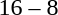<table style="text-align:center">
<tr>
<th width=200></th>
<th width=100></th>
<th width=200></th>
</tr>
<tr>
<td align=right><strong></strong></td>
<td>16 – 8</td>
<td align=left></td>
</tr>
</table>
